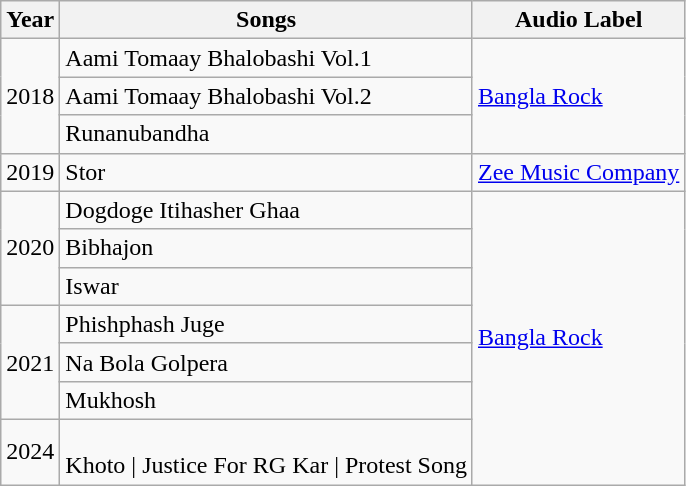<table class="wikitable">
<tr>
<th>Year</th>
<th>Songs</th>
<th>Audio Label</th>
</tr>
<tr>
<td rowspan="3">2018</td>
<td>Aami Tomaay Bhalobashi Vol.1</td>
<td rowspan="3"><a href='#'>Bangla Rock</a></td>
</tr>
<tr>
<td>Aami Tomaay Bhalobashi Vol.2</td>
</tr>
<tr>
<td>Runanubandha</td>
</tr>
<tr>
<td>2019</td>
<td>Stor</td>
<td><a href='#'>Zee Music Company</a></td>
</tr>
<tr>
<td rowspan="3">2020</td>
<td>Dogdoge Itihasher Ghaa</td>
<td rowspan="7"><a href='#'>Bangla Rock</a></td>
</tr>
<tr>
<td>Bibhajon</td>
</tr>
<tr>
<td>Iswar</td>
</tr>
<tr>
<td rowspan="3">2021</td>
<td>Phishphash Juge</td>
</tr>
<tr>
<td>Na Bola Golpera</td>
</tr>
<tr>
<td>Mukhosh</td>
</tr>
<tr>
<td>2024</td>
<td><br>Khoto | Justice For RG Kar | Protest Song</td>
</tr>
</table>
